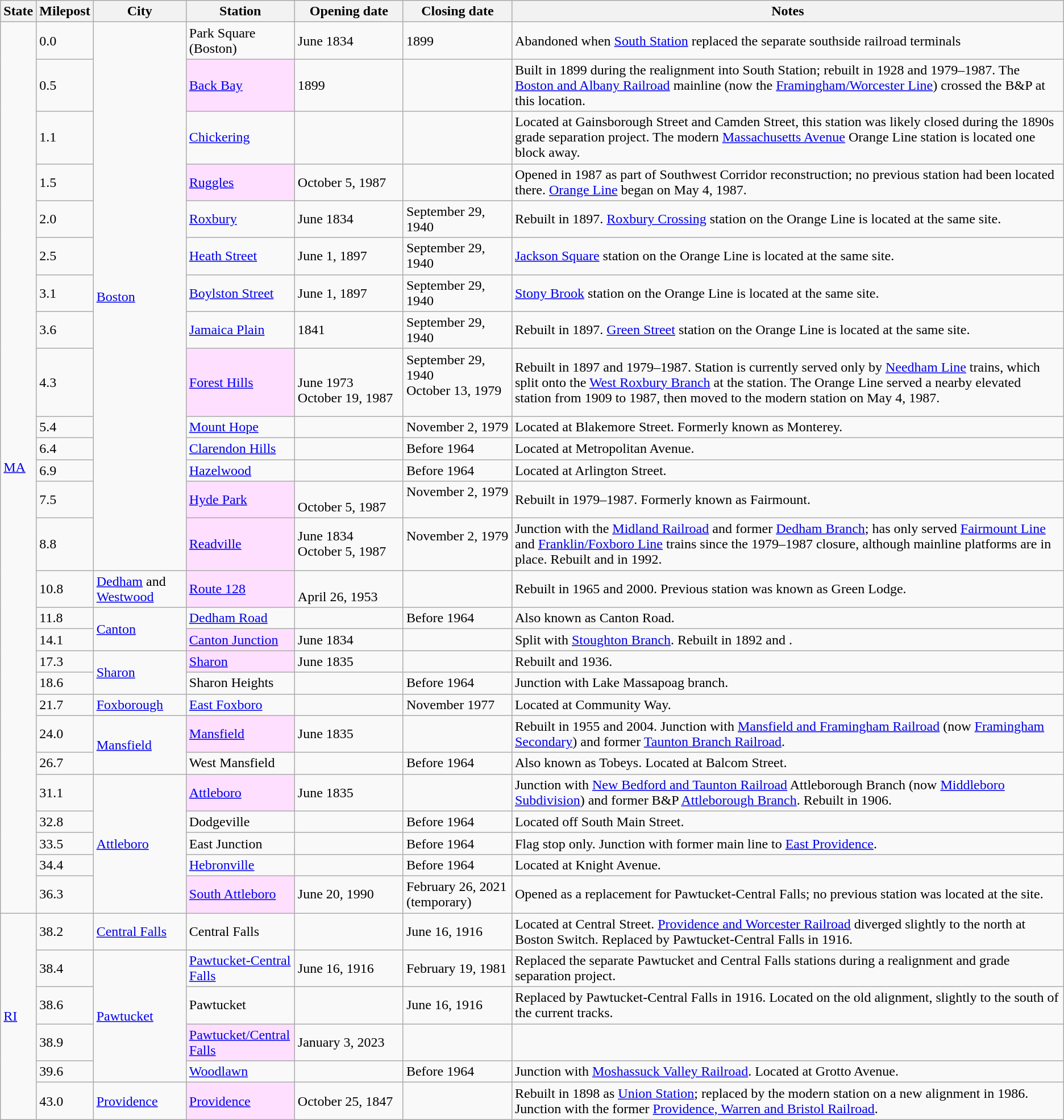<table class="wikitable">
<tr>
<th>State</th>
<th>Milepost</th>
<th>City</th>
<th scope="col" style="width: 120px;">Station</th>
<th scope="col" style="width: 120px;">Opening date</th>
<th scope="col" style="width: 120px;">Closing date</th>
<th>Notes</th>
</tr>
<tr>
<td rowspan=27><a href='#'>MA</a></td>
<td>0.0</td>
<td rowspan=14><a href='#'>Boston</a></td>
<td>Park Square (Boston)</td>
<td>June 1834</td>
<td>1899</td>
<td>Abandoned when <a href='#'>South Station</a> replaced the separate southside railroad terminals</td>
</tr>
<tr>
<td>0.5</td>
<td bgcolor=ffdfff> <a href='#'>Back Bay</a></td>
<td>1899</td>
<td></td>
<td>Built in 1899 during the realignment into South Station; rebuilt in 1928 and 1979–1987. The <a href='#'>Boston and Albany Railroad</a> mainline (now the <a href='#'>Framingham/Worcester Line</a>) crossed the B&P at this location.</td>
</tr>
<tr>
<td>1.1</td>
<td><a href='#'>Chickering</a></td>
<td></td>
<td></td>
<td>Located at Gainsborough Street and Camden Street, this station was likely closed during the 1890s grade separation project. The modern <a href='#'>Massachusetts Avenue</a> Orange Line station is located one block away.</td>
</tr>
<tr>
<td>1.5</td>
<td bgcolor=ffdfff> <a href='#'>Ruggles</a></td>
<td>October 5, 1987</td>
<td></td>
<td>Opened in 1987 as part of Southwest Corridor reconstruction; no previous station had been located there. <a href='#'>Orange Line</a> began on May 4, 1987.</td>
</tr>
<tr>
<td>2.0</td>
<td><a href='#'>Roxbury</a></td>
<td>June 1834</td>
<td>September 29, 1940</td>
<td>Rebuilt in 1897. <a href='#'>Roxbury Crossing</a> station on the Orange Line is located at the same site.</td>
</tr>
<tr>
<td>2.5</td>
<td><a href='#'>Heath Street</a></td>
<td>June 1, 1897</td>
<td>September 29, 1940</td>
<td><a href='#'>Jackson Square</a> station on the Orange Line is located at the same site.</td>
</tr>
<tr>
<td>3.1</td>
<td><a href='#'>Boylston Street</a></td>
<td>June 1, 1897</td>
<td>September 29, 1940</td>
<td><a href='#'>Stony Brook</a> station on the Orange Line is located at the same site.</td>
</tr>
<tr>
<td>3.6</td>
<td><a href='#'>Jamaica Plain</a></td>
<td>1841</td>
<td>September 29, 1940</td>
<td>Rebuilt in 1897. <a href='#'>Green Street</a> station on the Orange Line is located at the same site.</td>
</tr>
<tr>
<td>4.3</td>
<td bgcolor=ffdfff><a href='#'>Forest Hills</a></td>
<td><br>June 1973<br>October 19, 1987</td>
<td>September 29, 1940<br>October 13, 1979<br> </td>
<td>Rebuilt in 1897 and 1979–1987. Station is currently served only by <a href='#'>Needham Line</a> trains, which split onto the <a href='#'>West Roxbury Branch</a> at the station. The Orange Line served a nearby elevated station from 1909 to 1987, then moved to the modern station on May 4, 1987.</td>
</tr>
<tr>
<td>5.4</td>
<td><a href='#'>Mount Hope</a></td>
<td></td>
<td>November 2, 1979</td>
<td>Located at Blakemore Street. Formerly known as Monterey.</td>
</tr>
<tr>
<td>6.4</td>
<td><a href='#'>Clarendon Hills</a></td>
<td></td>
<td>Before 1964</td>
<td>Located at Metropolitan Avenue.</td>
</tr>
<tr>
<td>6.9</td>
<td><a href='#'>Hazelwood</a></td>
<td></td>
<td>Before 1964</td>
<td>Located at Arlington Street.</td>
</tr>
<tr>
<td>7.5</td>
<td bgcolor=ffdfff> <a href='#'>Hyde Park</a></td>
<td><br>October 5, 1987</td>
<td>November 2, 1979<br> </td>
<td>Rebuilt in 1979–1987. Formerly known as Fairmount.</td>
</tr>
<tr>
<td>8.8</td>
<td bgcolor=ffdfff> <a href='#'>Readville</a></td>
<td>June 1834<br>October 5, 1987</td>
<td>November 2, 1979<br> </td>
<td>Junction with the <a href='#'>Midland Railroad</a> and former <a href='#'>Dedham Branch</a>; has only served <a href='#'>Fairmount Line</a> and <a href='#'>Franklin/Foxboro Line</a> trains since the 1979–1987 closure, although mainline platforms are in place. Rebuilt  and in 1992.</td>
</tr>
<tr>
<td>10.8</td>
<td><a href='#'>Dedham</a> and <a href='#'>Westwood</a></td>
<td bgcolor=ffdfff> <a href='#'>Route 128</a></td>
<td><br>April 26, 1953</td>
<td><br> </td>
<td>Rebuilt in 1965 and 2000. Previous station was known as Green Lodge.</td>
</tr>
<tr>
<td>11.8</td>
<td rowspan=2><a href='#'>Canton</a></td>
<td><a href='#'>Dedham Road</a></td>
<td></td>
<td>Before 1964</td>
<td>Also known as Canton Road.</td>
</tr>
<tr>
<td>14.1</td>
<td bgcolor=ffdfff> <a href='#'>Canton Junction</a></td>
<td>June 1834</td>
<td></td>
<td>Split with <a href='#'>Stoughton Branch</a>. Rebuilt in 1892 and .</td>
</tr>
<tr>
<td>17.3</td>
<td rowspan="2"><a href='#'>Sharon</a></td>
<td bgcolor=ffdfff> <a href='#'>Sharon</a></td>
<td>June 1835</td>
<td></td>
<td>Rebuilt  and 1936.</td>
</tr>
<tr>
<td>18.6</td>
<td>Sharon Heights</td>
<td></td>
<td>Before 1964</td>
<td>Junction with Lake Massapoag branch.</td>
</tr>
<tr>
<td>21.7</td>
<td><a href='#'>Foxborough</a></td>
<td><a href='#'>East Foxboro</a></td>
<td></td>
<td>November 1977</td>
<td>Located at Community Way.</td>
</tr>
<tr>
<td>24.0</td>
<td rowspan="2"><a href='#'>Mansfield</a></td>
<td bgcolor=ffdfff> <a href='#'>Mansfield</a></td>
<td>June 1835</td>
<td></td>
<td>Rebuilt in 1955 and 2004. Junction with <a href='#'>Mansfield and Framingham Railroad</a> (now <a href='#'>Framingham Secondary</a>) and former <a href='#'>Taunton Branch Railroad</a>.</td>
</tr>
<tr>
<td>26.7</td>
<td>West Mansfield</td>
<td></td>
<td>Before 1964</td>
<td>Also known as Tobeys. Located at Balcom Street.</td>
</tr>
<tr>
<td>31.1</td>
<td rowspan=5><a href='#'>Attleboro</a></td>
<td bgcolor=ffdfff> <a href='#'>Attleboro</a></td>
<td>June 1835</td>
<td></td>
<td>Junction with <a href='#'>New Bedford and Taunton Railroad</a> Attleborough Branch (now <a href='#'>Middleboro Subdivision</a>) and former B&P <a href='#'>Attleborough Branch</a>. Rebuilt in 1906.</td>
</tr>
<tr>
<td>32.8</td>
<td>Dodgeville</td>
<td></td>
<td>Before 1964</td>
<td>Located off South Main Street.</td>
</tr>
<tr>
<td>33.5</td>
<td>East Junction</td>
<td></td>
<td>Before 1964</td>
<td>Flag stop only. Junction with former main line to <a href='#'>East Providence</a>.</td>
</tr>
<tr>
<td>34.4</td>
<td><a href='#'>Hebronville</a></td>
<td></td>
<td>Before 1964</td>
<td>Located at Knight Avenue.</td>
</tr>
<tr>
<td>36.3</td>
<td bgcolor=ffdfff> <a href='#'>South Attleboro</a></td>
<td>June 20, 1990</td>
<td>February 26, 2021 (temporary)</td>
<td>Opened as a replacement for Pawtucket-Central Falls; no previous station was located at the site.</td>
</tr>
<tr>
<td rowspan=6><a href='#'>RI</a></td>
<td>38.2</td>
<td><a href='#'>Central Falls</a></td>
<td>Central Falls</td>
<td></td>
<td>June 16, 1916</td>
<td>Located at Central Street. <a href='#'>Providence and Worcester Railroad</a> diverged slightly to the north at Boston Switch. Replaced by Pawtucket-Central Falls in 1916.</td>
</tr>
<tr>
<td>38.4</td>
<td rowspan=4><a href='#'>Pawtucket</a></td>
<td><a href='#'>Pawtucket-Central Falls</a></td>
<td>June 16, 1916</td>
<td>February 19, 1981</td>
<td>Replaced the separate Pawtucket and Central Falls stations during a realignment and grade separation project.</td>
</tr>
<tr>
<td>38.6</td>
<td>Pawtucket</td>
<td></td>
<td>June 16, 1916</td>
<td>Replaced by Pawtucket-Central Falls in 1916. Located on the old alignment, slightly to the south of the current tracks.</td>
</tr>
<tr>
<td>38.9</td>
<td bgcolor=ffdfff> <a href='#'>Pawtucket/Central Falls</a></td>
<td>January 3, 2023</td>
<td></td>
<td></td>
</tr>
<tr>
<td>39.6</td>
<td><a href='#'>Woodlawn</a></td>
<td></td>
<td>Before 1964</td>
<td>Junction with <a href='#'>Moshassuck Valley Railroad</a>. Located at Grotto Avenue.</td>
</tr>
<tr>
<td>43.0</td>
<td><a href='#'>Providence</a></td>
<td bgcolor=ffdfff> <a href='#'>Providence</a></td>
<td>October 25, 1847</td>
<td></td>
<td>Rebuilt in 1898 as <a href='#'>Union Station</a>; replaced by the modern station on a new alignment in 1986. Junction with the former <a href='#'>Providence, Warren and Bristol Railroad</a>.</td>
</tr>
</table>
